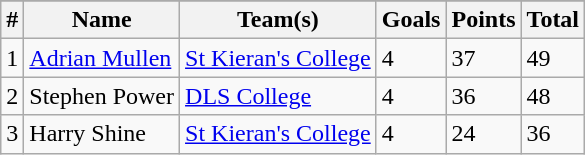<table class="wikitable sortable">
<tr>
</tr>
<tr>
<th>#</th>
<th>Name</th>
<th>Team(s)</th>
<th>Goals</th>
<th>Points</th>
<th>Total</th>
</tr>
<tr>
<td>1</td>
<td><a href='#'>Adrian Mullen</a></td>
<td><a href='#'>St Kieran's College</a></td>
<td>4</td>
<td>37</td>
<td>49</td>
</tr>
<tr>
<td>2</td>
<td>Stephen Power</td>
<td><a href='#'>DLS College</a></td>
<td>4</td>
<td>36</td>
<td>48</td>
</tr>
<tr>
<td>3</td>
<td>Harry Shine</td>
<td><a href='#'>St Kieran's College</a></td>
<td>4</td>
<td>24</td>
<td>36</td>
</tr>
</table>
